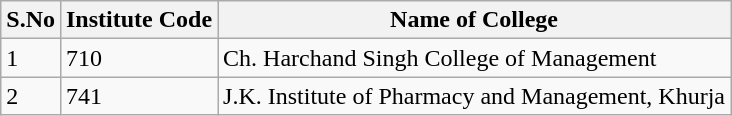<table class="wikitable sortable">
<tr>
<th>S.No</th>
<th>Institute Code</th>
<th>Name of College</th>
</tr>
<tr>
<td>1</td>
<td>710</td>
<td>Ch. Harchand Singh College of Management</td>
</tr>
<tr>
<td>2</td>
<td>741</td>
<td>J.K. Institute of Pharmacy and Management, Khurja</td>
</tr>
</table>
